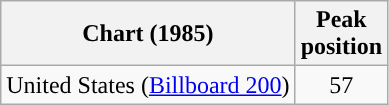<table class="wikitable">
<tr>
<th scope="col">Chart (1985)</th>
<th>Peak<br>position</th>
</tr>
<tr>
<td>United States (<a href='#'>Billboard 200</a>)</td>
<td style="text-align:center;">57</td>
</tr>
</table>
